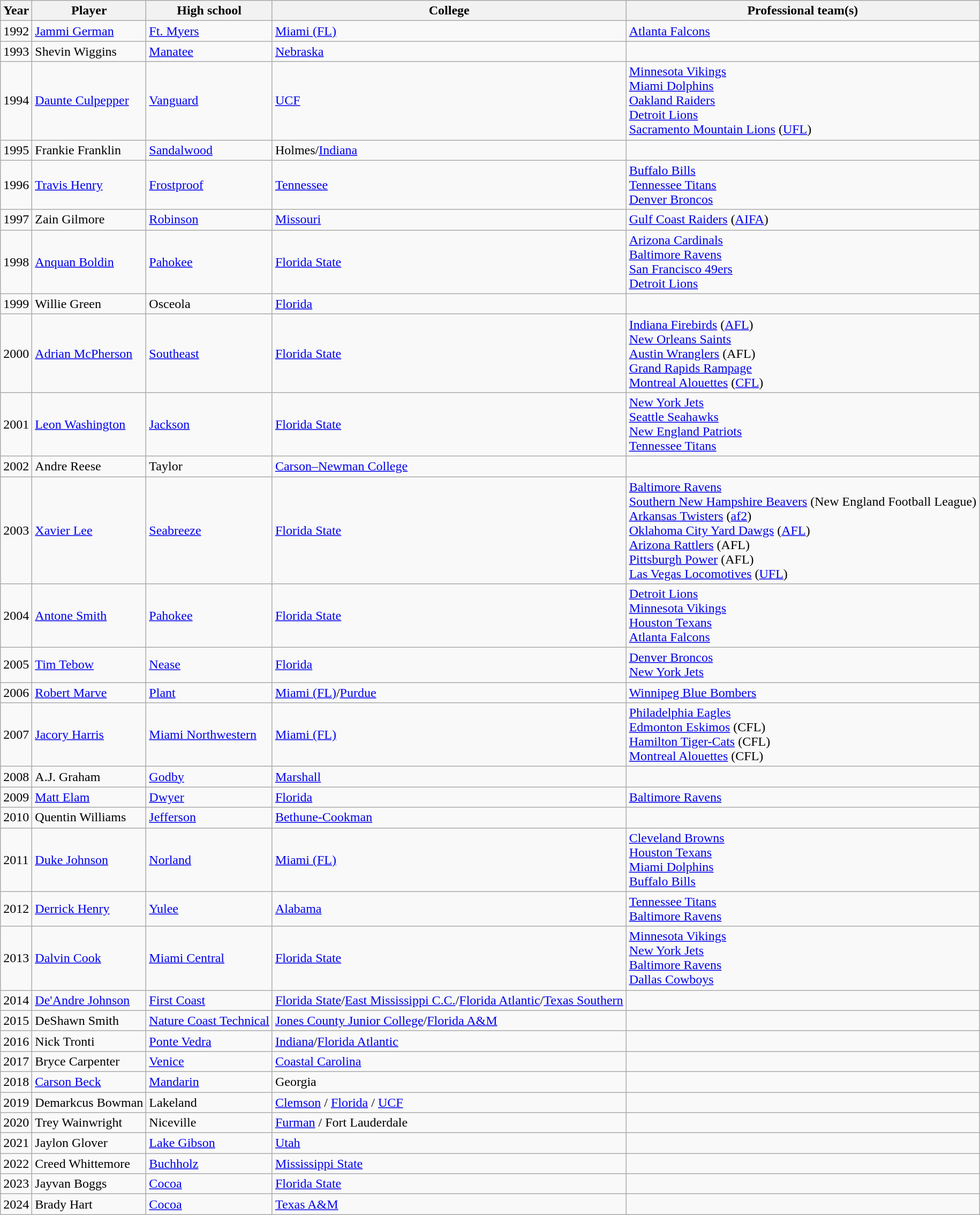<table class="wikitable">
<tr>
<th>Year</th>
<th>Player</th>
<th>High school</th>
<th>College</th>
<th>Professional team(s)</th>
</tr>
<tr>
<td>1992</td>
<td><a href='#'>Jammi German</a></td>
<td><a href='#'>Ft. Myers</a></td>
<td><a href='#'>Miami (FL)</a></td>
<td><a href='#'>Atlanta Falcons</a></td>
</tr>
<tr>
<td>1993</td>
<td>Shevin Wiggins</td>
<td><a href='#'>Manatee</a></td>
<td><a href='#'>Nebraska</a></td>
<td></td>
</tr>
<tr>
<td>1994</td>
<td><a href='#'>Daunte Culpepper</a></td>
<td><a href='#'>Vanguard</a></td>
<td><a href='#'>UCF</a></td>
<td><a href='#'>Minnesota Vikings</a> <br><a href='#'>Miami Dolphins</a> <br><a href='#'>Oakland Raiders</a> <br><a href='#'>Detroit Lions</a> <br><a href='#'>Sacramento Mountain Lions</a> (<a href='#'>UFL</a>)</td>
</tr>
<tr>
<td>1995</td>
<td>Frankie Franklin</td>
<td><a href='#'>Sandalwood</a></td>
<td>Holmes/<a href='#'>Indiana</a></td>
<td></td>
</tr>
<tr>
<td>1996</td>
<td><a href='#'>Travis Henry</a></td>
<td><a href='#'>Frostproof</a></td>
<td><a href='#'>Tennessee</a></td>
<td><a href='#'>Buffalo Bills</a>  <br><a href='#'>Tennessee Titans</a> <br><a href='#'>Denver Broncos</a></td>
</tr>
<tr>
<td>1997</td>
<td>Zain Gilmore</td>
<td><a href='#'>Robinson</a></td>
<td><a href='#'>Missouri</a></td>
<td><a href='#'>Gulf Coast Raiders</a> (<a href='#'>AIFA</a>)</td>
</tr>
<tr>
<td>1998</td>
<td><a href='#'>Anquan Boldin</a></td>
<td><a href='#'>Pahokee</a></td>
<td><a href='#'>Florida State</a></td>
<td><a href='#'>Arizona Cardinals</a> <br><a href='#'>Baltimore Ravens</a> <br><a href='#'>San Francisco 49ers</a> <br><a href='#'>Detroit Lions</a></td>
</tr>
<tr>
<td>1999</td>
<td>Willie Green</td>
<td>Osceola</td>
<td><a href='#'>Florida</a></td>
<td></td>
</tr>
<tr>
<td>2000</td>
<td><a href='#'>Adrian McPherson</a></td>
<td><a href='#'>Southeast</a></td>
<td><a href='#'>Florida State</a></td>
<td><a href='#'>Indiana Firebirds</a> (<a href='#'>AFL</a>) <br><a href='#'>New Orleans Saints</a> <br><a href='#'>Austin Wranglers</a> (AFL) <br><a href='#'>Grand Rapids Rampage</a> <br><a href='#'>Montreal Alouettes</a> (<a href='#'>CFL</a>)</td>
</tr>
<tr>
<td>2001</td>
<td><a href='#'>Leon Washington</a></td>
<td><a href='#'>Jackson</a></td>
<td><a href='#'>Florida State</a></td>
<td><a href='#'>New York Jets</a> <br><a href='#'>Seattle Seahawks</a><br> <a href='#'>New England Patriots</a><br> <a href='#'>Tennessee Titans</a></td>
</tr>
<tr>
<td>2002</td>
<td>Andre Reese</td>
<td>Taylor</td>
<td><a href='#'>Carson–Newman College</a></td>
<td></td>
</tr>
<tr>
<td>2003</td>
<td><a href='#'>Xavier Lee</a></td>
<td><a href='#'>Seabreeze</a></td>
<td><a href='#'>Florida State</a></td>
<td><a href='#'>Baltimore Ravens</a>  <br><a href='#'>Southern New Hampshire Beavers</a> (New England Football League) <br><a href='#'>Arkansas Twisters</a> (<a href='#'>af2</a>) <br><a href='#'>Oklahoma City Yard Dawgs</a> (<a href='#'>AFL</a>) <br><a href='#'>Arizona Rattlers</a> (AFL) <br><a href='#'>Pittsburgh Power</a> (AFL)<br><a href='#'>Las Vegas Locomotives</a> (<a href='#'>UFL</a>)</td>
</tr>
<tr>
<td>2004</td>
<td><a href='#'>Antone Smith</a></td>
<td><a href='#'>Pahokee</a></td>
<td><a href='#'>Florida State</a></td>
<td><a href='#'>Detroit Lions</a> <br><a href='#'>Minnesota Vikings</a> <br><a href='#'>Houston Texans</a> <br><a href='#'>Atlanta Falcons</a></td>
</tr>
<tr>
<td>2005</td>
<td><a href='#'>Tim Tebow</a></td>
<td><a href='#'>Nease</a></td>
<td><a href='#'>Florida</a></td>
<td><a href='#'>Denver Broncos</a> <br><a href='#'>New York Jets</a></td>
</tr>
<tr>
<td>2006</td>
<td><a href='#'>Robert Marve</a></td>
<td><a href='#'>Plant</a></td>
<td><a href='#'>Miami (FL)</a>/<a href='#'>Purdue</a></td>
<td><a href='#'>Winnipeg Blue Bombers</a></td>
</tr>
<tr>
<td>2007</td>
<td><a href='#'>Jacory Harris</a></td>
<td><a href='#'>Miami Northwestern</a></td>
<td><a href='#'>Miami (FL)</a></td>
<td><a href='#'>Philadelphia Eagles</a> <br><a href='#'>Edmonton Eskimos</a> (CFL)<br><a href='#'>Hamilton Tiger-Cats</a> (CFL)<br><a href='#'>Montreal Alouettes</a> (CFL)</td>
</tr>
<tr>
<td>2008</td>
<td>A.J. Graham</td>
<td><a href='#'>Godby</a></td>
<td><a href='#'>Marshall</a></td>
<td></td>
</tr>
<tr>
<td>2009</td>
<td><a href='#'>Matt Elam</a></td>
<td><a href='#'>Dwyer</a></td>
<td><a href='#'>Florida</a></td>
<td><a href='#'>Baltimore Ravens</a></td>
</tr>
<tr>
<td>2010</td>
<td>Quentin Williams</td>
<td><a href='#'>Jefferson</a></td>
<td><a href='#'>Bethune-Cookman</a></td>
<td></td>
</tr>
<tr>
<td>2011</td>
<td><a href='#'>Duke Johnson</a></td>
<td><a href='#'>Norland</a></td>
<td><a href='#'>Miami (FL)</a></td>
<td><a href='#'>Cleveland Browns</a> <br> <a href='#'>Houston Texans</a><br> <a href='#'>Miami Dolphins</a><br> <a href='#'>Buffalo Bills</a></td>
</tr>
<tr>
<td>2012</td>
<td><a href='#'>Derrick Henry</a></td>
<td><a href='#'>Yulee</a></td>
<td><a href='#'>Alabama</a></td>
<td><a href='#'>Tennessee Titans</a><br> <a href='#'>Baltimore Ravens</a></td>
</tr>
<tr>
<td>2013</td>
<td><a href='#'>Dalvin Cook</a></td>
<td><a href='#'>Miami Central</a></td>
<td><a href='#'>Florida State</a></td>
<td><a href='#'>Minnesota Vikings</a><br> <a href='#'>New York Jets</a><br> <a href='#'>Baltimore Ravens</a><br> <a href='#'>Dallas Cowboys</a></td>
</tr>
<tr>
<td>2014</td>
<td><a href='#'>De'Andre Johnson</a></td>
<td><a href='#'>First Coast</a></td>
<td><a href='#'>Florida State</a>/<a href='#'>East Mississippi C.C.</a>/<a href='#'>Florida Atlantic</a>/<a href='#'>Texas Southern</a></td>
<td></td>
</tr>
<tr>
<td>2015</td>
<td>DeShawn Smith</td>
<td><a href='#'>Nature Coast Technical</a></td>
<td><a href='#'>Jones County Junior College</a>/<a href='#'>Florida A&M</a></td>
<td></td>
</tr>
<tr>
<td>2016</td>
<td>Nick Tronti</td>
<td><a href='#'>Ponte Vedra</a></td>
<td><a href='#'>Indiana</a>/<a href='#'>Florida Atlantic</a></td>
<td></td>
</tr>
<tr>
<td>2017</td>
<td>Bryce Carpenter</td>
<td><a href='#'>Venice</a></td>
<td><a href='#'>Coastal Carolina</a></td>
<td></td>
</tr>
<tr>
<td>2018</td>
<td><a href='#'>Carson Beck</a></td>
<td><a href='#'>Mandarin</a></td>
<td>Georgia</td>
<td></td>
</tr>
<tr>
<td>2019</td>
<td>Demarkcus Bowman</td>
<td>Lakeland</td>
<td><a href='#'>Clemson</a> / <a href='#'>Florida</a> / <a href='#'>UCF</a></td>
<td></td>
</tr>
<tr>
<td>2020</td>
<td>Trey Wainwright</td>
<td>Niceville</td>
<td><a href='#'>Furman</a> / Fort Lauderdale</td>
<td></td>
</tr>
<tr>
<td>2021</td>
<td>Jaylon Glover</td>
<td><a href='#'>Lake Gibson</a></td>
<td><a href='#'>Utah</a></td>
<td></td>
</tr>
<tr>
<td>2022</td>
<td>Creed Whittemore</td>
<td><a href='#'>Buchholz</a></td>
<td><a href='#'>Mississippi State</a></td>
<td></td>
</tr>
<tr>
<td>2023</td>
<td>Jayvan Boggs</td>
<td><a href='#'>Cocoa</a></td>
<td><a href='#'>Florida State</a></td>
<td></td>
</tr>
<tr>
<td>2024</td>
<td>Brady Hart</td>
<td><a href='#'>Cocoa</a></td>
<td><a href='#'>Texas A&M</a></td>
<td></td>
</tr>
</table>
